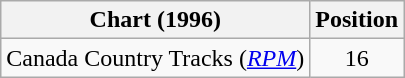<table class="wikitable sortable">
<tr>
<th scope="col">Chart (1996)</th>
<th scope="col">Position</th>
</tr>
<tr>
<td>Canada Country Tracks (<em><a href='#'>RPM</a></em>)</td>
<td align="center">16</td>
</tr>
</table>
